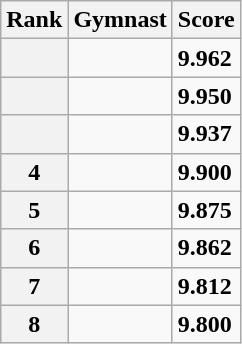<table class="wikitable sortable">
<tr>
<th scope="col">Rank</th>
<th scope="col">Gymnast</th>
<th scope="col">Score</th>
</tr>
<tr>
<th scope="row"></th>
<td></td>
<td><strong>9.962</strong></td>
</tr>
<tr>
<th scope="row"></th>
<td></td>
<td><strong>9.950</strong></td>
</tr>
<tr>
<th scope="row"></th>
<td></td>
<td><strong>9.937</strong></td>
</tr>
<tr>
<th scope="row">4</th>
<td></td>
<td><strong>9.900</strong></td>
</tr>
<tr>
<th scope="row">5</th>
<td></td>
<td><strong>9.875</strong></td>
</tr>
<tr>
<th scope="row">6</th>
<td></td>
<td><strong>9.862</strong></td>
</tr>
<tr>
<th scope="row">7</th>
<td></td>
<td><strong>9.812</strong></td>
</tr>
<tr>
<th scope="row">8</th>
<td></td>
<td><strong>9.800</strong></td>
</tr>
</table>
